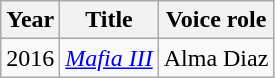<table class="wikitable sortable">
<tr>
<th>Year</th>
<th>Title</th>
<th>Voice role</th>
</tr>
<tr>
<td>2016</td>
<td><em><a href='#'>Mafia III</a></em></td>
<td>Alma Diaz</td>
</tr>
</table>
